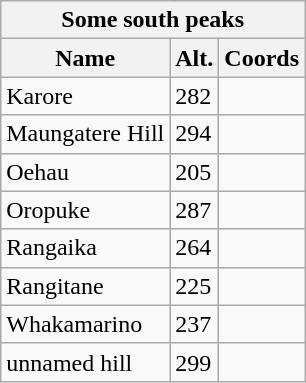<table class="wikitable">
<tr>
<th colspan=3>Some south peaks</th>
</tr>
<tr>
<th>Name</th>
<th>Alt.</th>
<th>Coords</th>
</tr>
<tr>
<td>Karore</td>
<td>282</td>
<td></td>
</tr>
<tr>
<td>Maungatere Hill</td>
<td>294</td>
<td></td>
</tr>
<tr>
<td>Oehau</td>
<td>205</td>
<td></td>
</tr>
<tr>
<td>Oropuke</td>
<td>287</td>
<td></td>
</tr>
<tr>
<td>Rangaika</td>
<td>264</td>
<td></td>
</tr>
<tr>
<td>Rangitane</td>
<td>225</td>
<td></td>
</tr>
<tr>
<td>Whakamarino</td>
<td>237</td>
<td></td>
</tr>
<tr>
<td>unnamed hill</td>
<td>299</td>
<td></td>
</tr>
</table>
